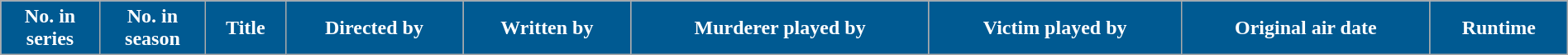<table class="wikitable plainrowheaders" style="width:100%; margin:auto;">
<tr style="color:white">
<th style="background:#005A92">No. in<br>series</th>
<th style="background:#005A92">No. in<br>season</th>
<th style="background:#005A92">Title</th>
<th style="background:#005A92">Directed by</th>
<th style="background:#005A92">Written by</th>
<th style="background:#005A92">Murderer played by</th>
<th style="background:#005A92">Victim played by</th>
<th style="background:#005A92">Original air date</th>
<th style="background:#005A92">Runtime<br>



</th>
</tr>
</table>
